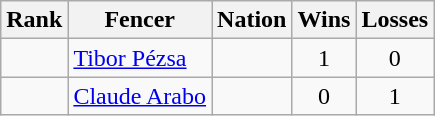<table class="wikitable sortable" style="text-align:center">
<tr>
<th>Rank</th>
<th>Fencer</th>
<th>Nation</th>
<th>Wins</th>
<th>Losses</th>
</tr>
<tr>
<td></td>
<td align=left><a href='#'>Tibor Pézsa</a></td>
<td align=left></td>
<td>1</td>
<td>0</td>
</tr>
<tr>
<td></td>
<td align=left><a href='#'>Claude Arabo</a></td>
<td align=left></td>
<td>0</td>
<td>1</td>
</tr>
</table>
